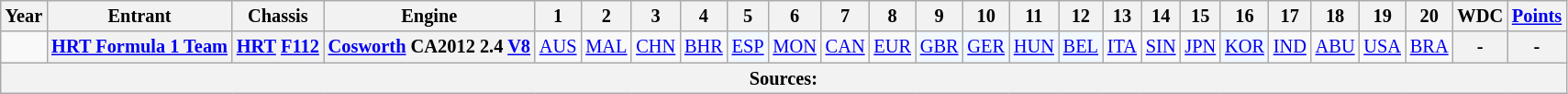<table class="wikitable" style="font-size: 85%; text-align: center">
<tr>
<th>Year</th>
<th>Entrant</th>
<th>Chassis</th>
<th>Engine</th>
<th>1</th>
<th>2</th>
<th>3</th>
<th>4</th>
<th>5</th>
<th>6</th>
<th>7</th>
<th>8</th>
<th>9</th>
<th>10</th>
<th>11</th>
<th>12</th>
<th>13</th>
<th>14</th>
<th>15</th>
<th>16</th>
<th>17</th>
<th>18</th>
<th>19</th>
<th>20</th>
<th>WDC</th>
<th><a href='#'>Points</a></th>
</tr>
<tr>
<td></td>
<th nowrap><a href='#'>HRT Formula 1 Team</a></th>
<th nowrap><a href='#'>HRT</a> <a href='#'>F112</a></th>
<th nowrap><a href='#'>Cosworth</a> CA2012 2.4 <a href='#'>V8</a></th>
<td><a href='#'>AUS</a></td>
<td><a href='#'>MAL</a></td>
<td><a href='#'>CHN</a></td>
<td><a href='#'>BHR</a></td>
<td style="background:#F1F8FF;"><a href='#'>ESP</a><br></td>
<td><a href='#'>MON</a></td>
<td><a href='#'>CAN</a></td>
<td><a href='#'>EUR</a></td>
<td style="background:#F1F8FF;"><a href='#'>GBR</a><br></td>
<td style="background:#F1F8FF;"><a href='#'>GER</a><br></td>
<td style="background:#F1F8FF;"><a href='#'>HUN</a><br></td>
<td style="background:#F1F8FF;"><a href='#'>BEL</a><br></td>
<td><a href='#'>ITA</a></td>
<td><a href='#'>SIN</a></td>
<td><a href='#'>JPN</a></td>
<td style="background:#F1F8FF;"><a href='#'>KOR</a><br></td>
<td><a href='#'>IND</a></td>
<td><a href='#'>ABU</a></td>
<td><a href='#'>USA</a></td>
<td><a href='#'>BRA</a></td>
<th>-</th>
<th>-</th>
</tr>
<tr>
<th colspan="26">Sources:</th>
</tr>
</table>
